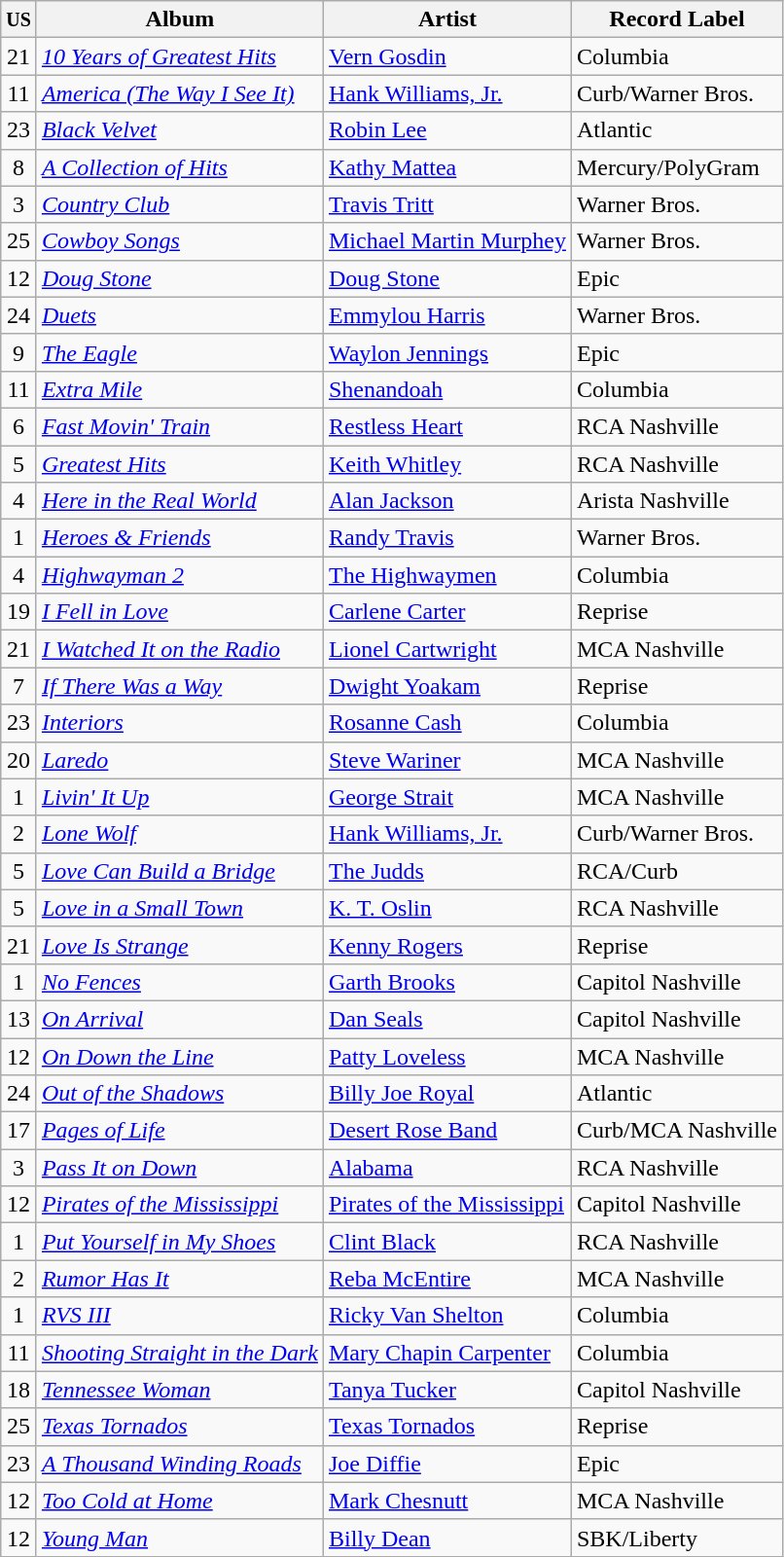<table class="wikitable sortable">
<tr>
<th><small>US</small></th>
<th>Album</th>
<th>Artist</th>
<th>Record Label</th>
</tr>
<tr>
<td align="center">21</td>
<td><em><a href='#'>10 Years of Greatest Hits</a></em></td>
<td><a href='#'>Vern Gosdin</a></td>
<td>Columbia</td>
</tr>
<tr>
<td align="center">11</td>
<td><em><a href='#'>America (The Way I See It)</a></em></td>
<td><a href='#'>Hank Williams, Jr.</a></td>
<td>Curb/Warner Bros.</td>
</tr>
<tr>
<td align="center">23</td>
<td><em><a href='#'>Black Velvet</a></em></td>
<td><a href='#'>Robin Lee</a></td>
<td>Atlantic</td>
</tr>
<tr>
<td align="center">8</td>
<td><em><a href='#'>A Collection of Hits</a></em></td>
<td><a href='#'>Kathy Mattea</a></td>
<td>Mercury/PolyGram</td>
</tr>
<tr>
<td align="center">3</td>
<td><em><a href='#'>Country Club</a></em></td>
<td><a href='#'>Travis Tritt</a></td>
<td>Warner Bros.</td>
</tr>
<tr>
<td align="center">25</td>
<td><em><a href='#'>Cowboy Songs</a></em></td>
<td><a href='#'>Michael Martin Murphey</a></td>
<td>Warner Bros.</td>
</tr>
<tr>
<td align="center">12</td>
<td><em><a href='#'>Doug Stone</a></em></td>
<td><a href='#'>Doug Stone</a></td>
<td>Epic</td>
</tr>
<tr>
<td align="center">24</td>
<td><em><a href='#'>Duets</a></em></td>
<td><a href='#'>Emmylou Harris</a></td>
<td>Warner Bros.</td>
</tr>
<tr>
<td align="center">9</td>
<td><em><a href='#'>The Eagle</a></em></td>
<td><a href='#'>Waylon Jennings</a></td>
<td>Epic</td>
</tr>
<tr>
<td align="center">11</td>
<td><em><a href='#'>Extra Mile</a></em></td>
<td><a href='#'>Shenandoah</a></td>
<td>Columbia</td>
</tr>
<tr>
<td align="center">6</td>
<td><em><a href='#'>Fast Movin' Train</a></em></td>
<td><a href='#'>Restless Heart</a></td>
<td>RCA Nashville</td>
</tr>
<tr>
<td align="center">5</td>
<td><em><a href='#'>Greatest Hits</a></em></td>
<td><a href='#'>Keith Whitley</a></td>
<td>RCA Nashville</td>
</tr>
<tr>
<td align="center">4</td>
<td><em><a href='#'>Here in the Real World</a></em></td>
<td><a href='#'>Alan Jackson</a></td>
<td>Arista Nashville</td>
</tr>
<tr>
<td align="center">1</td>
<td><em><a href='#'>Heroes & Friends</a></em></td>
<td><a href='#'>Randy Travis</a></td>
<td>Warner Bros.</td>
</tr>
<tr>
<td align="center">4</td>
<td><em><a href='#'>Highwayman 2</a></em></td>
<td><a href='#'>The Highwaymen</a></td>
<td>Columbia</td>
</tr>
<tr>
<td align="center">19</td>
<td><em><a href='#'>I Fell in Love</a></em></td>
<td><a href='#'>Carlene Carter</a></td>
<td>Reprise</td>
</tr>
<tr>
<td align="center">21</td>
<td><em><a href='#'>I Watched It on the Radio</a></em></td>
<td><a href='#'>Lionel Cartwright</a></td>
<td>MCA Nashville</td>
</tr>
<tr>
<td align="center">7</td>
<td><em><a href='#'>If There Was a Way</a></em></td>
<td><a href='#'>Dwight Yoakam</a></td>
<td>Reprise</td>
</tr>
<tr>
<td align="center">23</td>
<td><em><a href='#'>Interiors</a></em></td>
<td><a href='#'>Rosanne Cash</a></td>
<td>Columbia</td>
</tr>
<tr>
<td align="center">20</td>
<td><em><a href='#'>Laredo</a></em></td>
<td><a href='#'>Steve Wariner</a></td>
<td>MCA Nashville</td>
</tr>
<tr>
<td align="center">1</td>
<td><em><a href='#'>Livin' It Up</a></em></td>
<td><a href='#'>George Strait</a></td>
<td>MCA Nashville</td>
</tr>
<tr>
<td align="center">2</td>
<td><em><a href='#'>Lone Wolf</a></em></td>
<td><a href='#'>Hank Williams, Jr.</a></td>
<td>Curb/Warner Bros.</td>
</tr>
<tr>
<td align="center">5</td>
<td><em><a href='#'>Love Can Build a Bridge</a></em></td>
<td><a href='#'>The Judds</a></td>
<td>RCA/Curb</td>
</tr>
<tr>
<td align="center">5</td>
<td><em><a href='#'>Love in a Small Town</a></em></td>
<td><a href='#'>K. T. Oslin</a></td>
<td>RCA Nashville</td>
</tr>
<tr>
<td align="center">21</td>
<td><em><a href='#'>Love Is Strange</a></em></td>
<td><a href='#'>Kenny Rogers</a></td>
<td>Reprise</td>
</tr>
<tr>
<td align="center">1</td>
<td><em><a href='#'>No Fences</a></em></td>
<td><a href='#'>Garth Brooks</a></td>
<td>Capitol Nashville</td>
</tr>
<tr>
<td align="center">13</td>
<td><em><a href='#'>On Arrival</a></em></td>
<td><a href='#'>Dan Seals</a></td>
<td>Capitol Nashville</td>
</tr>
<tr>
<td align="center">12</td>
<td><em><a href='#'>On Down the Line</a></em></td>
<td><a href='#'>Patty Loveless</a></td>
<td>MCA Nashville</td>
</tr>
<tr>
<td align="center">24</td>
<td><em><a href='#'>Out of the Shadows</a></em></td>
<td><a href='#'>Billy Joe Royal</a></td>
<td>Atlantic</td>
</tr>
<tr>
<td align="center">17</td>
<td><em><a href='#'>Pages of Life</a></em></td>
<td><a href='#'>Desert Rose Band</a></td>
<td>Curb/MCA Nashville</td>
</tr>
<tr>
<td align="center">3</td>
<td><em><a href='#'>Pass It on Down</a></em></td>
<td><a href='#'>Alabama</a></td>
<td>RCA Nashville</td>
</tr>
<tr>
<td align="center">12</td>
<td><em><a href='#'>Pirates of the Mississippi</a></em></td>
<td><a href='#'>Pirates of the Mississippi</a></td>
<td>Capitol Nashville</td>
</tr>
<tr>
<td align="center">1</td>
<td><em><a href='#'>Put Yourself in My Shoes</a></em></td>
<td><a href='#'>Clint Black</a></td>
<td>RCA Nashville</td>
</tr>
<tr>
<td align="center">2</td>
<td><em><a href='#'>Rumor Has It</a></em></td>
<td><a href='#'>Reba McEntire</a></td>
<td>MCA Nashville</td>
</tr>
<tr>
<td align="center">1</td>
<td><em><a href='#'>RVS III</a></em></td>
<td><a href='#'>Ricky Van Shelton</a></td>
<td>Columbia</td>
</tr>
<tr>
<td align="center">11</td>
<td><em><a href='#'>Shooting Straight in the Dark</a></em></td>
<td><a href='#'>Mary Chapin Carpenter</a></td>
<td>Columbia</td>
</tr>
<tr>
<td align="center">18</td>
<td><em><a href='#'>Tennessee Woman</a></em></td>
<td><a href='#'>Tanya Tucker</a></td>
<td>Capitol Nashville</td>
</tr>
<tr>
<td align="center">25</td>
<td><em><a href='#'>Texas Tornados</a></em></td>
<td><a href='#'>Texas Tornados</a></td>
<td>Reprise</td>
</tr>
<tr>
<td align="center">23</td>
<td><em><a href='#'>A Thousand Winding Roads</a></em></td>
<td><a href='#'>Joe Diffie</a></td>
<td>Epic</td>
</tr>
<tr>
<td align="center">12</td>
<td><em><a href='#'>Too Cold at Home</a></em></td>
<td><a href='#'>Mark Chesnutt</a></td>
<td>MCA Nashville</td>
</tr>
<tr>
<td align="center">12</td>
<td><em><a href='#'>Young Man</a></em></td>
<td><a href='#'>Billy Dean</a></td>
<td>SBK/Liberty</td>
</tr>
</table>
